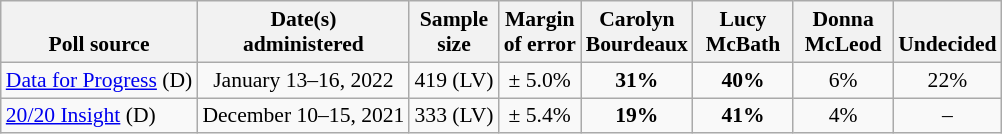<table class="wikitable" style="font-size:90%;text-align:center;">
<tr style="vertical-align:bottom">
<th>Poll source</th>
<th>Date(s)<br>administered</th>
<th>Sample<br>size</th>
<th>Margin<br>of error</th>
<th style="width:60px;">Carolyn<br>Bourdeaux</th>
<th style="width:60px;">Lucy<br>McBath</th>
<th style="width:60px;">Donna<br>McLeod</th>
<th>Undecided</th>
</tr>
<tr>
<td style="text-align:left;"><a href='#'>Data for Progress</a> (D)</td>
<td>January 13–16, 2022</td>
<td>419 (LV)</td>
<td>± 5.0%</td>
<td><strong>31%</strong></td>
<td><strong>40%</strong></td>
<td>6%</td>
<td>22%</td>
</tr>
<tr>
<td style="text-align:left;"><a href='#'>20/20 Insight</a> (D)</td>
<td>December 10–15, 2021</td>
<td>333 (LV)</td>
<td>± 5.4%</td>
<td><strong>19%</strong></td>
<td><strong>41%</strong></td>
<td>4%</td>
<td>–</td>
</tr>
</table>
